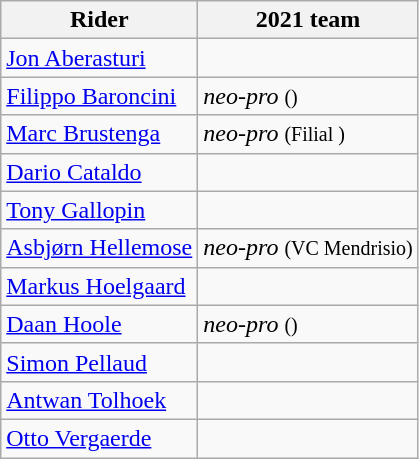<table class="wikitable">
<tr>
<th>Rider</th>
<th>2021 team</th>
</tr>
<tr>
<td><a href='#'>Jon Aberasturi</a></td>
<td></td>
</tr>
<tr>
<td><a href='#'>Filippo Baroncini</a></td>
<td><em>neo-pro</em> <small>()</small></td>
</tr>
<tr>
<td><a href='#'>Marc Brustenga</a></td>
<td><em>neo-pro</em> <small>(Filial )</small></td>
</tr>
<tr>
<td><a href='#'>Dario Cataldo</a></td>
<td></td>
</tr>
<tr>
<td><a href='#'>Tony Gallopin</a></td>
<td></td>
</tr>
<tr>
<td><a href='#'>Asbjørn Hellemose</a></td>
<td><em>neo-pro</em> <small>(VC Mendrisio)</small></td>
</tr>
<tr>
<td><a href='#'>Markus Hoelgaard</a></td>
<td></td>
</tr>
<tr>
<td><a href='#'>Daan Hoole</a></td>
<td><em>neo-pro</em> <small>()</small></td>
</tr>
<tr>
<td><a href='#'>Simon Pellaud</a></td>
<td></td>
</tr>
<tr>
<td><a href='#'>Antwan Tolhoek</a></td>
<td></td>
</tr>
<tr>
<td><a href='#'>Otto Vergaerde</a></td>
<td></td>
</tr>
</table>
